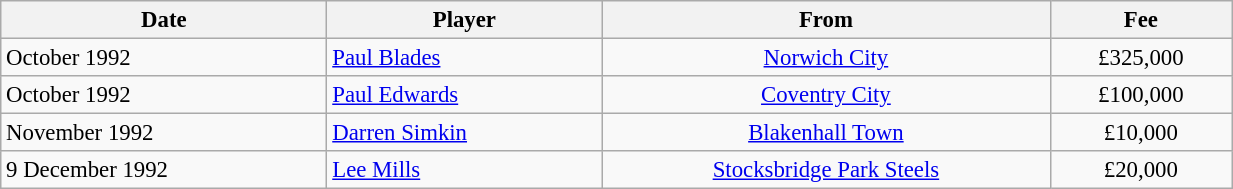<table class="wikitable" style="text-align:center; font-size:95%;width:65%; text-align:left">
<tr>
<th><strong>Date</strong></th>
<th><strong>Player</strong></th>
<th><strong>From</strong></th>
<th><strong>Fee</strong></th>
</tr>
<tr --->
<td>October 1992</td>
<td> <a href='#'>Paul Blades</a></td>
<td align="center"><a href='#'>Norwich City</a></td>
<td align="center">£325,000</td>
</tr>
<tr --->
<td>October 1992</td>
<td> <a href='#'>Paul Edwards</a></td>
<td align="center"><a href='#'>Coventry City</a></td>
<td align="center">£100,000</td>
</tr>
<tr --->
<td>November 1992</td>
<td> <a href='#'>Darren Simkin</a></td>
<td align="center"><a href='#'>Blakenhall Town</a></td>
<td align="center">£10,000</td>
</tr>
<tr --->
<td>9 December 1992</td>
<td> <a href='#'>Lee Mills</a></td>
<td align="center"><a href='#'>Stocksbridge Park Steels</a></td>
<td align="center">£20,000</td>
</tr>
</table>
